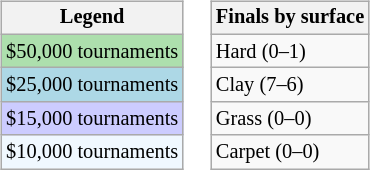<table>
<tr valign=top>
<td><br><table class=wikitable style="font-size:85%">
<tr>
<th>Legend</th>
</tr>
<tr style="background:#addfad;">
<td>$50,000 tournaments</td>
</tr>
<tr style="background:lightblue;">
<td>$25,000 tournaments</td>
</tr>
<tr style="background:#ccccff;">
<td>$15,000 tournaments</td>
</tr>
<tr style="background:#f0f8ff;">
<td>$10,000 tournaments</td>
</tr>
</table>
</td>
<td><br><table class=wikitable style="font-size:85%">
<tr>
<th>Finals by surface</th>
</tr>
<tr>
<td>Hard (0–1)</td>
</tr>
<tr>
<td>Clay (7–6)</td>
</tr>
<tr>
<td>Grass (0–0)</td>
</tr>
<tr>
<td>Carpet (0–0)</td>
</tr>
</table>
</td>
</tr>
</table>
